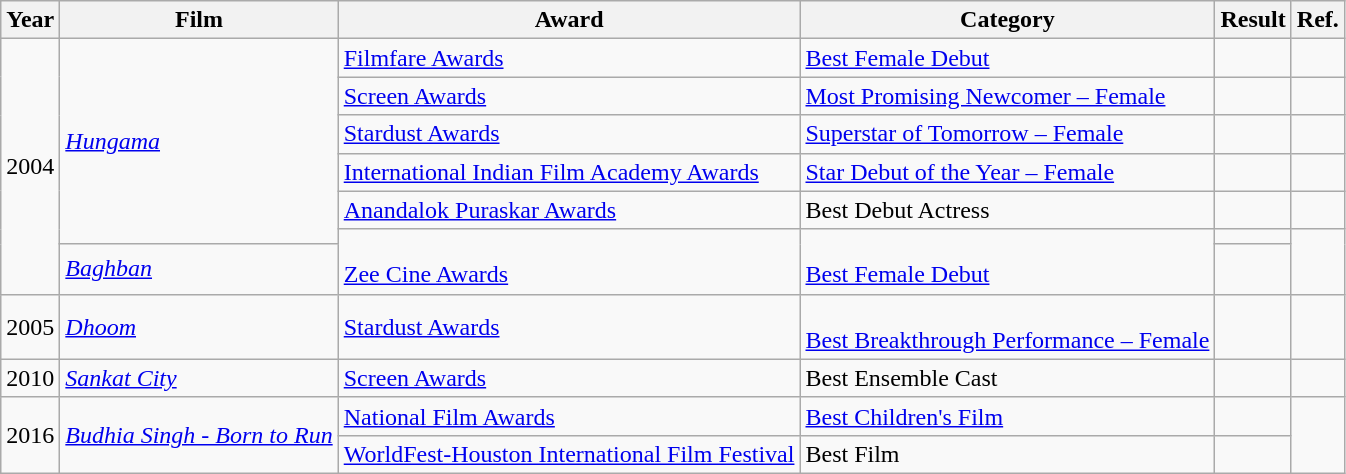<table class="wikitable">
<tr>
<th>Year</th>
<th>Film</th>
<th>Award</th>
<th>Category</th>
<th>Result</th>
<th>Ref.</th>
</tr>
<tr>
<td rowspan="7">2004</td>
<td rowspan="6"><em><a href='#'>Hungama</a></em></td>
<td><a href='#'>Filmfare Awards</a></td>
<td><a href='#'>Best Female Debut</a></td>
<td></td>
<td></td>
</tr>
<tr>
<td><a href='#'>Screen Awards</a></td>
<td><a href='#'>Most Promising Newcomer – Female</a></td>
<td></td>
<td></td>
</tr>
<tr>
<td><a href='#'>Stardust Awards</a></td>
<td><a href='#'>Superstar of Tomorrow – Female</a></td>
<td></td>
<td></td>
</tr>
<tr>
<td><a href='#'>International Indian Film Academy Awards</a></td>
<td><a href='#'>Star Debut of the Year – Female</a></td>
<td></td>
<td></td>
</tr>
<tr>
<td><a href='#'>Anandalok Puraskar Awards</a></td>
<td>Best Debut Actress</td>
<td></td>
<td></td>
</tr>
<tr>
<td rowspan="2"><br><a href='#'>Zee Cine Awards</a></td>
<td rowspan="2"><br><a href='#'>Best Female Debut</a></td>
<td></td>
<td rowspan="2"></td>
</tr>
<tr>
<td><em><a href='#'>Baghban</a></em></td>
<td></td>
</tr>
<tr>
<td>2005</td>
<td><em><a href='#'>Dhoom</a></em></td>
<td><a href='#'>Stardust Awards</a></td>
<td><br><a href='#'>Best Breakthrough Performance – Female</a></td>
<td></td>
<td></td>
</tr>
<tr>
<td>2010</td>
<td><em><a href='#'>Sankat City</a></em></td>
<td><a href='#'>Screen Awards</a></td>
<td>Best Ensemble Cast</td>
<td></td>
<td></td>
</tr>
<tr>
<td rowspan="2">2016</td>
<td rowspan="2"><em><a href='#'>Budhia Singh - Born to Run</a></em></td>
<td><a href='#'>National Film Awards</a></td>
<td><a href='#'>Best Children's Film</a></td>
<td></td>
<td rowspan="2"></td>
</tr>
<tr>
<td><a href='#'>WorldFest-Houston International Film Festival</a></td>
<td>Best Film</td>
<td></td>
</tr>
</table>
